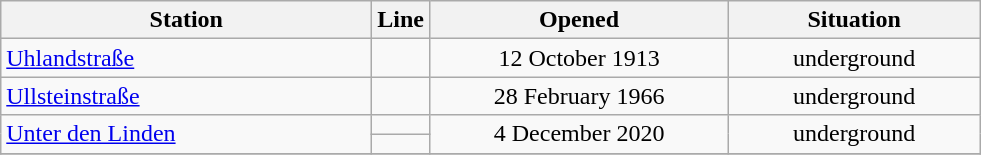<table class="wikitable" style="text-align:center">
<tr>
<th style="width:15em">Station</th>
<th>Line</th>
<th style="width:12em">Opened</th>
<th style="width:10em">Situation</th>
</tr>
<tr>
<td align="left"><a href='#'>Uhlandstraße</a></td>
<td></td>
<td>12 October 1913</td>
<td>underground</td>
</tr>
<tr>
<td align="left"><a href='#'>Ullsteinstraße</a></td>
<td></td>
<td>28 February 1966</td>
<td>underground</td>
</tr>
<tr>
<td rowspan="2" align="left"><a href='#'>Unter den Linden</a></td>
<td></td>
<td rowspan="2">4 December 2020</td>
<td rowspan="2">underground</td>
</tr>
<tr>
<td></td>
</tr>
<tr>
</tr>
</table>
